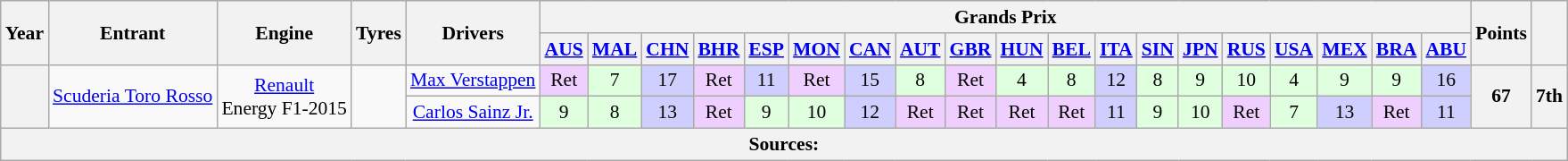<table class="wikitable" style="text-align:center; font-size:90%">
<tr>
<th rowspan="2">Year</th>
<th rowspan="2">Entrant</th>
<th rowspan="2">Engine</th>
<th rowspan="2">Tyres</th>
<th rowspan="2">Drivers</th>
<th colspan="19">Grands Prix</th>
<th rowspan="2">Points</th>
<th rowspan="2"></th>
</tr>
<tr>
<th><a href='#'>AUS</a></th>
<th><a href='#'>MAL</a></th>
<th><a href='#'>CHN</a></th>
<th><a href='#'>BHR</a></th>
<th><a href='#'>ESP</a></th>
<th><a href='#'>MON</a></th>
<th><a href='#'>CAN</a></th>
<th><a href='#'>AUT</a></th>
<th><a href='#'>GBR</a></th>
<th><a href='#'>HUN</a></th>
<th><a href='#'>BEL</a></th>
<th><a href='#'>ITA</a></th>
<th><a href='#'>SIN</a></th>
<th><a href='#'>JPN</a></th>
<th><a href='#'>RUS</a></th>
<th><a href='#'>USA</a></th>
<th><a href='#'>MEX</a></th>
<th><a href='#'>BRA</a></th>
<th><a href='#'>ABU</a></th>
</tr>
<tr>
<th rowspan=2></th>
<td rowspan=2><a href='#'>Scuderia Toro Rosso</a></td>
<td rowspan=2><a href='#'>Renault</a><br>Energy F1-2015</td>
<td rowspan=2></td>
<td align="center"> <a href='#'>Max Verstappen</a></td>
<td style="background-color:#EFCFFF">Ret</td>
<td style="background-color:#DFFFDF">7</td>
<td style="background-color:#CFCFFF">17</td>
<td style="background-color:#EFCFFF">Ret</td>
<td style="background-color:#CFCFFF">11</td>
<td style="background-color:#EFCFFF">Ret</td>
<td style="background-color:#CFCFFF">15</td>
<td style="background-color:#DFFFDF">8</td>
<td style="background-color:#EFCFFF">Ret</td>
<td style="background-color:#DFFFDF">4</td>
<td style="background-color:#DFFFDF">8</td>
<td style="background-color:#CFCFFF">12</td>
<td style="background-color:#DFFFDF">8</td>
<td style="background-color:#DFFFDF">9</td>
<td style="background-color:#DFFFDF">10</td>
<td style="background-color:#DFFFDF">4</td>
<td style="background-color:#DFFFDF">9</td>
<td style="background-color:#DFFFDF">9</td>
<td style="background-color:#CFCFFF">16</td>
<th rowspan="2">67</th>
<th rowspan="2">7th</th>
</tr>
<tr>
<td align="center"> <a href='#'>Carlos Sainz Jr.</a></td>
<td style="background-color:#DFFFDF">9</td>
<td style="background-color:#DFFFDF">8</td>
<td style="background-color:#CFCFFF">13</td>
<td style="background-color:#EFCFFF">Ret</td>
<td style="background-color:#DFFFDF">9</td>
<td style="background-color:#DFFFDF">10</td>
<td style="background-color:#CFCFFF">12</td>
<td style="background-color:#EFCFFF">Ret</td>
<td style="background-color:#EFCFFF">Ret</td>
<td style="background-color:#EFCFFF">Ret</td>
<td style="background-color:#EFCFFF">Ret</td>
<td style="background-color:#CFCFFF">11</td>
<td style="background-color:#DFFFDF">9</td>
<td style="background-color:#DFFFDF">10</td>
<td style="background-color:#EFCFFF">Ret</td>
<td style="background-color:#DFFFDF">7</td>
<td style="background-color:#CFCFFF">13</td>
<td style="background-color:#EFCFFF">Ret</td>
<td style="background-color:#CFCFFF">11</td>
</tr>
<tr>
<th colspan="26">Sources:</th>
</tr>
</table>
